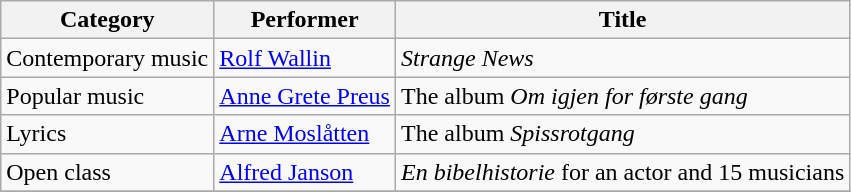<table class="wikitable">
<tr>
<th>Category</th>
<th>Performer</th>
<th>Title</th>
</tr>
<tr -->
<td>Contemporary music</td>
<td><a href='#'>Rolf Wallin</a></td>
<td><em>Strange News</em></td>
</tr>
<tr -->
<td>Popular music</td>
<td><a href='#'>Anne Grete Preus</a></td>
<td>The album <em>Om igjen for første gang</em></td>
</tr>
<tr -->
<td>Lyrics</td>
<td><a href='#'>Arne Moslåtten</a></td>
<td>The album <em>Spissrotgang</em></td>
</tr>
<tr -->
<td>Open class</td>
<td><a href='#'>Alfred Janson</a></td>
<td><em>En bibelhistorie</em> for an actor and 15 musicians</td>
</tr>
<tr -->
</tr>
</table>
